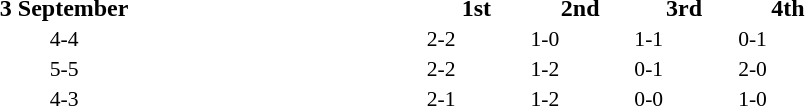<table width=60% cellspacing=1>
<tr>
<th width=20%></th>
<th width=16%>3 September</th>
<th width=20%></th>
<th width=8%>1st</th>
<th width=8%>2nd</th>
<th width=8%>3rd</th>
<th width=8%>4th</th>
</tr>
<tr style=font-size:90%>
<td align=right></td>
<td align=center>4-4</td>
<td></td>
<td>2-2</td>
<td>1-0</td>
<td>1-1</td>
<td>0-1</td>
</tr>
<tr style=font-size:90%>
<td align=right></td>
<td align=center>5-5</td>
<td></td>
<td>2-2</td>
<td>1-2</td>
<td>0-1</td>
<td>2-0</td>
</tr>
<tr style=font-size:90%>
<td align=right><strong></strong></td>
<td align=center>4-3</td>
<td></td>
<td>2-1</td>
<td>1-2</td>
<td>0-0</td>
<td>1-0</td>
</tr>
</table>
